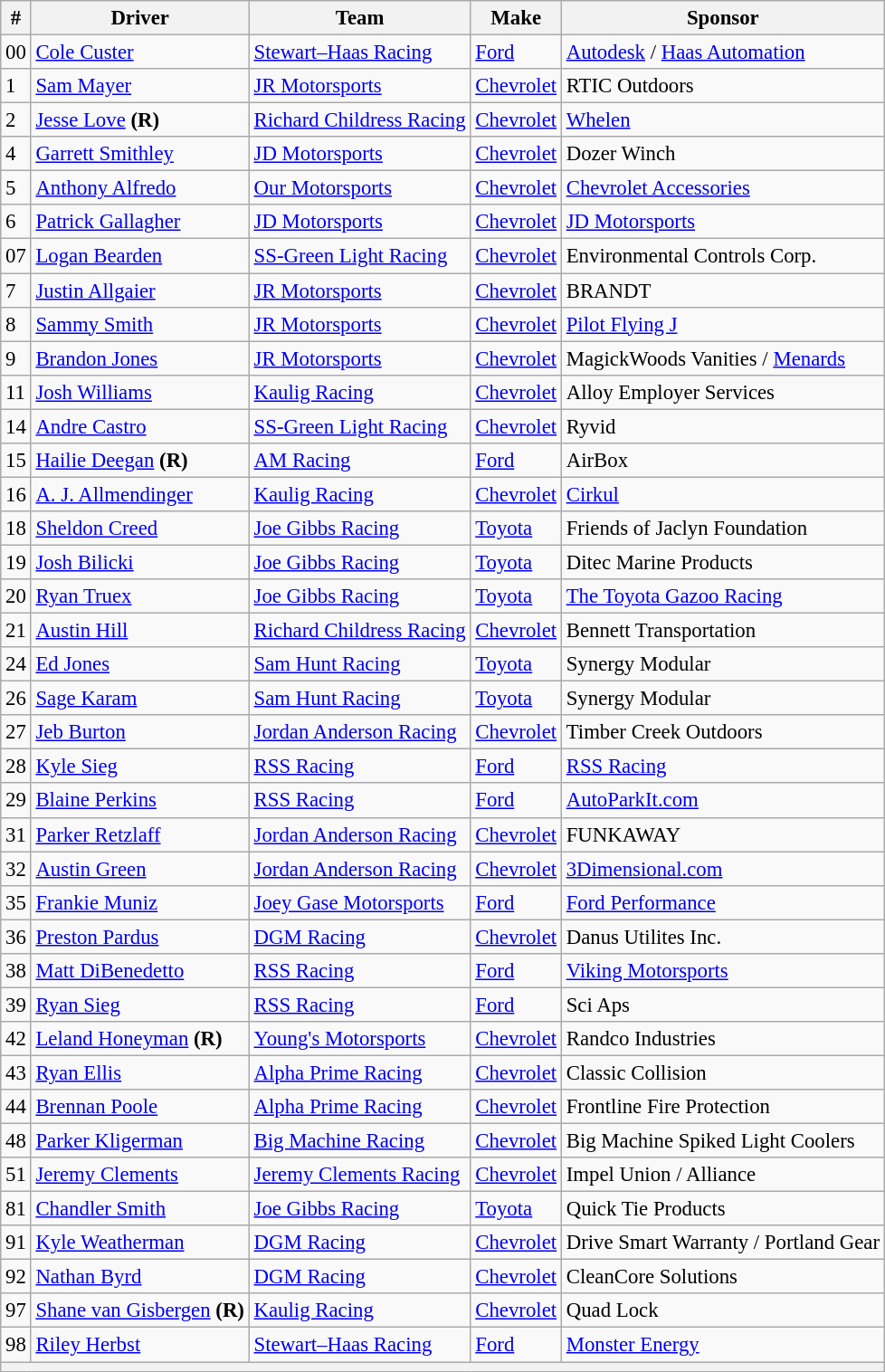<table class="wikitable" style="font-size: 95%;">
<tr>
<th>#</th>
<th>Driver</th>
<th>Team</th>
<th>Make</th>
<th>Sponsor</th>
</tr>
<tr>
<td>00</td>
<td><a href='#'>Cole Custer</a></td>
<td><a href='#'>Stewart–Haas Racing</a></td>
<td><a href='#'>Ford</a></td>
<td><a href='#'>Autodesk</a> / <a href='#'>Haas Automation</a></td>
</tr>
<tr>
<td>1</td>
<td><a href='#'>Sam Mayer</a></td>
<td><a href='#'>JR Motorsports</a></td>
<td><a href='#'>Chevrolet</a></td>
<td>RTIC Outdoors</td>
</tr>
<tr>
<td>2</td>
<td><a href='#'>Jesse Love</a> <strong>(R)</strong></td>
<td nowrap><a href='#'>Richard Childress Racing</a></td>
<td><a href='#'>Chevrolet</a></td>
<td><a href='#'>Whelen</a></td>
</tr>
<tr>
<td>4</td>
<td><a href='#'>Garrett Smithley</a></td>
<td><a href='#'>JD Motorsports</a></td>
<td><a href='#'>Chevrolet</a></td>
<td>Dozer Winch</td>
</tr>
<tr>
<td>5</td>
<td><a href='#'>Anthony Alfredo</a></td>
<td><a href='#'>Our Motorsports</a></td>
<td><a href='#'>Chevrolet</a></td>
<td><a href='#'>Chevrolet Accessories</a></td>
</tr>
<tr>
<td>6</td>
<td><a href='#'>Patrick Gallagher</a></td>
<td><a href='#'>JD Motorsports</a></td>
<td><a href='#'>Chevrolet</a></td>
<td><a href='#'>JD Motorsports</a></td>
</tr>
<tr>
<td>07</td>
<td><a href='#'>Logan Bearden</a></td>
<td><a href='#'>SS-Green Light Racing</a></td>
<td><a href='#'>Chevrolet</a></td>
<td>Environmental Controls Corp.</td>
</tr>
<tr>
<td>7</td>
<td><a href='#'>Justin Allgaier</a></td>
<td><a href='#'>JR Motorsports</a></td>
<td><a href='#'>Chevrolet</a></td>
<td nowrap>BRANDT</td>
</tr>
<tr>
<td>8</td>
<td><a href='#'>Sammy Smith</a></td>
<td><a href='#'>JR Motorsports</a></td>
<td><a href='#'>Chevrolet</a></td>
<td><a href='#'>Pilot Flying J</a></td>
</tr>
<tr>
<td>9</td>
<td><a href='#'>Brandon Jones</a></td>
<td><a href='#'>JR Motorsports</a></td>
<td><a href='#'>Chevrolet</a></td>
<td>MagickWoods Vanities / <a href='#'>Menards</a></td>
</tr>
<tr>
<td>11</td>
<td><a href='#'>Josh Williams</a></td>
<td><a href='#'>Kaulig Racing</a></td>
<td><a href='#'>Chevrolet</a></td>
<td>Alloy Employer Services</td>
</tr>
<tr>
<td>14</td>
<td><a href='#'>Andre Castro</a></td>
<td><a href='#'>SS-Green Light Racing</a></td>
<td><a href='#'>Chevrolet</a></td>
<td>Ryvid</td>
</tr>
<tr>
<td>15</td>
<td><a href='#'>Hailie Deegan</a> <strong>(R)</strong></td>
<td><a href='#'>AM Racing</a></td>
<td><a href='#'>Ford</a></td>
<td>AirBox</td>
</tr>
<tr>
<td>16</td>
<td><a href='#'>A. J. Allmendinger</a></td>
<td><a href='#'>Kaulig Racing</a></td>
<td><a href='#'>Chevrolet</a></td>
<td><a href='#'>Cirkul</a></td>
</tr>
<tr>
<td>18</td>
<td><a href='#'>Sheldon Creed</a></td>
<td><a href='#'>Joe Gibbs Racing</a></td>
<td><a href='#'>Toyota</a></td>
<td>Friends of Jaclyn Foundation</td>
</tr>
<tr>
<td>19</td>
<td><a href='#'>Josh Bilicki</a></td>
<td><a href='#'>Joe Gibbs Racing</a></td>
<td><a href='#'>Toyota</a></td>
<td>Ditec Marine Products</td>
</tr>
<tr>
<td>20</td>
<td><a href='#'>Ryan Truex</a></td>
<td><a href='#'>Joe Gibbs Racing</a></td>
<td><a href='#'>Toyota</a></td>
<td><a href='#'>The Toyota Gazoo Racing</a></td>
</tr>
<tr>
<td>21</td>
<td><a href='#'>Austin Hill</a></td>
<td><a href='#'>Richard Childress Racing</a></td>
<td><a href='#'>Chevrolet</a></td>
<td>Bennett Transportation</td>
</tr>
<tr>
<td>24</td>
<td><a href='#'>Ed Jones</a></td>
<td><a href='#'>Sam Hunt Racing</a></td>
<td><a href='#'>Toyota</a></td>
<td>Synergy Modular</td>
</tr>
<tr>
<td>26</td>
<td><a href='#'>Sage Karam</a></td>
<td><a href='#'>Sam Hunt Racing</a></td>
<td><a href='#'>Toyota</a></td>
<td>Synergy Modular</td>
</tr>
<tr>
<td>27</td>
<td><a href='#'>Jeb Burton</a></td>
<td><a href='#'>Jordan Anderson Racing</a></td>
<td><a href='#'>Chevrolet</a></td>
<td>Timber Creek Outdoors</td>
</tr>
<tr>
<td>28</td>
<td><a href='#'>Kyle Sieg</a></td>
<td><a href='#'>RSS Racing</a></td>
<td><a href='#'>Ford</a></td>
<td><a href='#'>RSS Racing</a></td>
</tr>
<tr>
<td>29</td>
<td><a href='#'>Blaine Perkins</a></td>
<td><a href='#'>RSS Racing</a></td>
<td><a href='#'>Ford</a></td>
<td><a href='#'>AutoParkIt.com</a></td>
</tr>
<tr>
<td>31</td>
<td><a href='#'>Parker Retzlaff</a></td>
<td><a href='#'>Jordan Anderson Racing</a></td>
<td><a href='#'>Chevrolet</a></td>
<td>FUNKAWAY</td>
</tr>
<tr>
<td>32</td>
<td><a href='#'>Austin Green</a></td>
<td><a href='#'>Jordan Anderson Racing</a></td>
<td><a href='#'>Chevrolet</a></td>
<td><a href='#'>3Dimensional.com</a></td>
</tr>
<tr>
<td>35</td>
<td><a href='#'>Frankie Muniz</a></td>
<td><a href='#'>Joey Gase Motorsports</a></td>
<td><a href='#'>Ford</a></td>
<td><a href='#'>Ford Performance</a></td>
</tr>
<tr>
<td>36</td>
<td><a href='#'>Preston Pardus</a></td>
<td><a href='#'>DGM Racing</a></td>
<td><a href='#'>Chevrolet</a></td>
<td>Danus Utilites Inc.</td>
</tr>
<tr>
<td>38</td>
<td><a href='#'>Matt DiBenedetto</a></td>
<td><a href='#'>RSS Racing</a></td>
<td><a href='#'>Ford</a></td>
<td><a href='#'>Viking Motorsports</a></td>
</tr>
<tr>
<td>39</td>
<td><a href='#'>Ryan Sieg</a></td>
<td><a href='#'>RSS Racing</a></td>
<td><a href='#'>Ford</a></td>
<td>Sci Aps</td>
</tr>
<tr>
<td>42</td>
<td><a href='#'>Leland Honeyman</a> <strong>(R)</strong></td>
<td><a href='#'>Young's Motorsports</a></td>
<td><a href='#'>Chevrolet</a></td>
<td>Randco Industries</td>
</tr>
<tr>
<td>43</td>
<td><a href='#'>Ryan Ellis</a></td>
<td><a href='#'>Alpha Prime Racing</a></td>
<td><a href='#'>Chevrolet</a></td>
<td>Classic Collision</td>
</tr>
<tr>
<td>44</td>
<td><a href='#'>Brennan Poole</a></td>
<td><a href='#'>Alpha Prime Racing</a></td>
<td><a href='#'>Chevrolet</a></td>
<td>Frontline Fire Protection</td>
</tr>
<tr>
<td>48</td>
<td><a href='#'>Parker Kligerman</a></td>
<td><a href='#'>Big Machine Racing</a></td>
<td><a href='#'>Chevrolet</a></td>
<td nowrap>Big Machine Spiked Light Coolers</td>
</tr>
<tr>
<td>51</td>
<td><a href='#'>Jeremy Clements</a></td>
<td><a href='#'>Jeremy Clements Racing</a></td>
<td><a href='#'>Chevrolet</a></td>
<td>Impel Union / Alliance</td>
</tr>
<tr>
<td>81</td>
<td><a href='#'>Chandler Smith</a></td>
<td><a href='#'>Joe Gibbs Racing</a></td>
<td><a href='#'>Toyota</a></td>
<td>Quick Tie Products</td>
</tr>
<tr>
<td>91</td>
<td><a href='#'>Kyle Weatherman</a></td>
<td><a href='#'>DGM Racing</a></td>
<td><a href='#'>Chevrolet</a></td>
<td>Drive Smart Warranty / Portland Gear</td>
</tr>
<tr>
<td>92</td>
<td><a href='#'>Nathan Byrd</a></td>
<td><a href='#'>DGM Racing</a></td>
<td><a href='#'>Chevrolet</a></td>
<td>CleanCore Solutions</td>
</tr>
<tr>
<td>97</td>
<td nowrap><a href='#'>Shane van Gisbergen</a> <strong>(R)</strong></td>
<td><a href='#'>Kaulig Racing</a></td>
<td><a href='#'>Chevrolet</a></td>
<td>Quad Lock</td>
</tr>
<tr>
<td>98</td>
<td><a href='#'>Riley Herbst</a></td>
<td><a href='#'>Stewart–Haas Racing</a></td>
<td><a href='#'>Ford</a></td>
<td><a href='#'>Monster Energy</a></td>
</tr>
<tr>
<th colspan="5"></th>
</tr>
</table>
